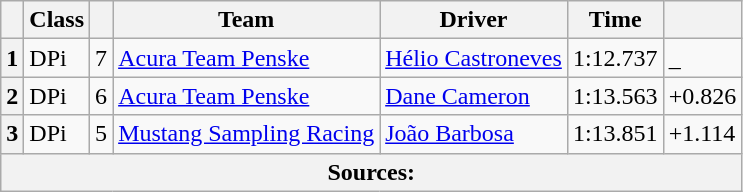<table class="wikitable">
<tr>
<th scope="col"></th>
<th scope="col">Class</th>
<th scope="col"></th>
<th scope="col">Team</th>
<th scope="col">Driver</th>
<th scope="col">Time</th>
<th scope="col"></th>
</tr>
<tr>
<th scope="row">1</th>
<td>DPi</td>
<td>7</td>
<td><a href='#'>Acura Team Penske</a></td>
<td><a href='#'>Hélio Castroneves</a></td>
<td>1:12.737</td>
<td>_</td>
</tr>
<tr>
<th scope="row">2</th>
<td>DPi</td>
<td>6</td>
<td><a href='#'>Acura Team Penske</a></td>
<td><a href='#'>Dane Cameron</a></td>
<td>1:13.563</td>
<td>+0.826</td>
</tr>
<tr>
<th scope="row">3</th>
<td>DPi</td>
<td>5</td>
<td><a href='#'>Mustang Sampling Racing</a></td>
<td><a href='#'>João Barbosa</a></td>
<td>1:13.851</td>
<td>+1.114</td>
</tr>
<tr>
<th colspan="7">Sources:</th>
</tr>
</table>
